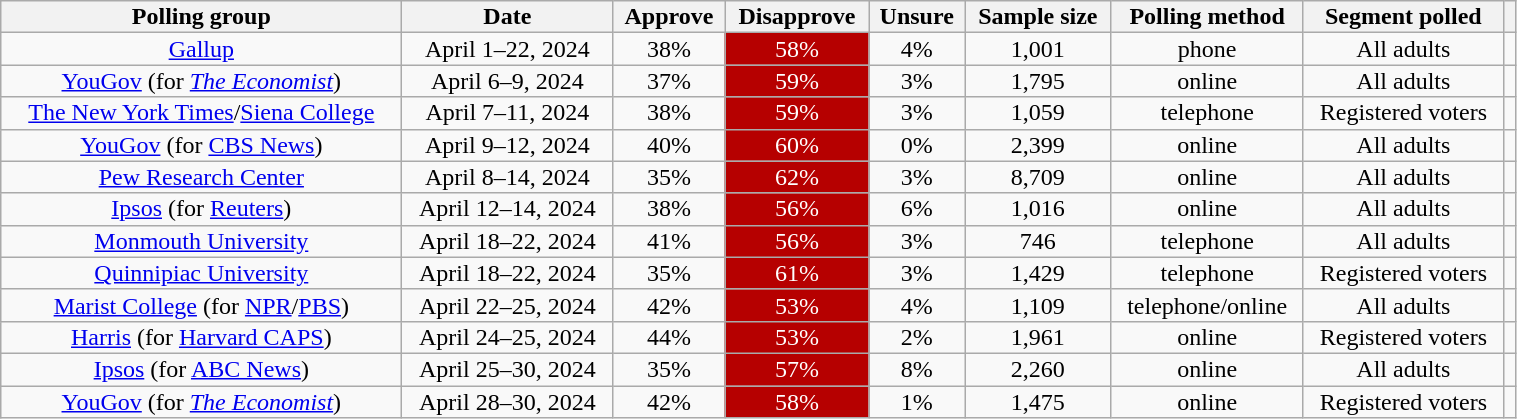<table class="wikitable sortable" style="text-align:center;line-height:14px;width: 80%;">
<tr>
<th class="unsortable">Polling group</th>
<th>Date</th>
<th>Approve</th>
<th>Disapprove</th>
<th>Unsure</th>
<th>Sample size</th>
<th>Polling method</th>
<th class="unsortable">Segment polled</th>
<th class="unsortable"></th>
</tr>
<tr>
<td><a href='#'>Gallup</a></td>
<td>April 1–22, 2024</td>
<td>38%</td>
<td style="background: #B60000; color: white">58%</td>
<td>4%</td>
<td>1,001</td>
<td>phone</td>
<td rowspan="1">All adults</td>
<td></td>
</tr>
<tr>
<td><a href='#'>YouGov</a> (for <em><a href='#'>The Economist</a></em>)</td>
<td>April 6–9, 2024</td>
<td>37%</td>
<td style="background: #B60000; color: white">59%</td>
<td>3%</td>
<td>1,795</td>
<td>online</td>
<td rowspan="1">All adults</td>
<td></td>
</tr>
<tr>
<td><a href='#'>The New York Times</a>/<a href='#'>Siena College</a></td>
<td>April 7–11, 2024</td>
<td>38%</td>
<td style="background: #B60000; color: white">59%</td>
<td>3%</td>
<td>1,059</td>
<td>telephone</td>
<td rowspan="1">Registered voters</td>
<td></td>
</tr>
<tr>
<td><a href='#'>YouGov</a> (for <a href='#'>CBS News</a>)</td>
<td>April 9–12, 2024</td>
<td>40%</td>
<td style="background: #B60000; color: white">60%</td>
<td>0%</td>
<td>2,399</td>
<td>online</td>
<td rowspan="1">All adults</td>
<td></td>
</tr>
<tr>
<td><a href='#'>Pew Research Center</a></td>
<td>April 8–14, 2024</td>
<td>35%</td>
<td style="background: #B60000; color: white">62%</td>
<td>3%</td>
<td>8,709</td>
<td>online</td>
<td rowspan="1">All adults</td>
<td></td>
</tr>
<tr>
<td><a href='#'>Ipsos</a> (for <a href='#'>Reuters</a>)</td>
<td>April 12–14, 2024</td>
<td>38%</td>
<td style="background: #B60000; color: white">56%</td>
<td>6%</td>
<td>1,016</td>
<td>online</td>
<td rowspan="1">All adults</td>
<td></td>
</tr>
<tr>
<td><a href='#'>Monmouth University</a></td>
<td>April 18–22, 2024</td>
<td>41%</td>
<td style="background: #B60000; color: white">56%</td>
<td>3%</td>
<td>746</td>
<td>telephone</td>
<td rowspan="1">All adults</td>
<td></td>
</tr>
<tr>
<td><a href='#'>Quinnipiac University</a></td>
<td>April 18–22, 2024</td>
<td>35%</td>
<td style="background: #B60000; color: white">61%</td>
<td>3%</td>
<td>1,429</td>
<td>telephone</td>
<td rowspan="1">Registered voters</td>
<td></td>
</tr>
<tr>
<td rowspan="1"><a href='#'>Marist College</a> (for <a href='#'>NPR</a>/<a href='#'>PBS</a>)</td>
<td>April 22–25, 2024</td>
<td>42%</td>
<td style="background: #B60000; color: white">53%</td>
<td>4%</td>
<td>1,109</td>
<td>telephone/online</td>
<td rowspan="1">All adults</td>
<td></td>
</tr>
<tr>
<td rowspan="1"><a href='#'>Harris</a> (for <a href='#'>Harvard CAPS</a>)</td>
<td>April 24–25, 2024</td>
<td>44%</td>
<td style="background: #B60000; color: white">53%</td>
<td>2%</td>
<td>1,961</td>
<td>online</td>
<td rowspan="1">Registered voters</td>
<td></td>
</tr>
<tr>
<td><a href='#'>Ipsos</a> (for <a href='#'>ABC News</a>)</td>
<td>April 25–30, 2024</td>
<td>35%</td>
<td style="background: #B60000; color: white">57%</td>
<td>8%</td>
<td>2,260</td>
<td>online</td>
<td rowspan="1">All adults</td>
<td></td>
</tr>
<tr>
<td><a href='#'>YouGov</a> (for <em><a href='#'>The Economist</a></em>)</td>
<td>April 28–30, 2024</td>
<td>42%</td>
<td style="background: #B60000; color: white">58%</td>
<td>1%</td>
<td>1,475</td>
<td>online</td>
<td rowspan="1">Registered voters</td>
<td></td>
</tr>
</table>
